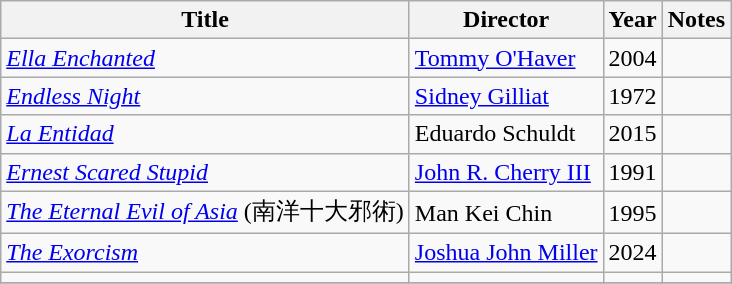<table class="wikitable">
<tr>
<th>Title</th>
<th>Director</th>
<th>Year</th>
<th>Notes</th>
</tr>
<tr>
<td><em><a href='#'>Ella Enchanted</a></em></td>
<td><a href='#'>Tommy O'Haver</a></td>
<td>2004</td>
<td></td>
</tr>
<tr>
<td><em><a href='#'>Endless Night</a></em></td>
<td><a href='#'>Sidney Gilliat</a></td>
<td>1972</td>
<td></td>
</tr>
<tr>
<td><em><a href='#'>La Entidad</a></em></td>
<td>Eduardo Schuldt</td>
<td>2015</td>
<td></td>
</tr>
<tr>
<td><em><a href='#'>Ernest Scared Stupid</a></em></td>
<td><a href='#'>John R. Cherry III</a></td>
<td>1991</td>
<td></td>
</tr>
<tr>
<td><em><a href='#'>The Eternal Evil of Asia</a></em> (南洋十大邪術) </td>
<td>Man Kei Chin</td>
<td>1995</td>
<td></td>
</tr>
<tr>
<td><em><a href='#'>The Exorcism</a></em></td>
<td><a href='#'>Joshua John Miller</a></td>
<td>2024</td>
<td></td>
</tr>
<tr>
<td></td>
<td></td>
<td></td>
<td></td>
</tr>
<tr>
</tr>
</table>
